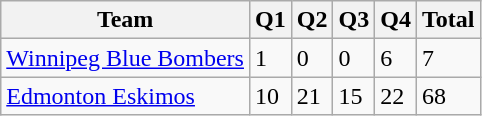<table class="wikitable">
<tr>
<th>Team</th>
<th>Q1</th>
<th>Q2</th>
<th>Q3</th>
<th>Q4</th>
<th>Total</th>
</tr>
<tr>
<td><a href='#'>Winnipeg Blue Bombers</a></td>
<td>1</td>
<td>0</td>
<td>0</td>
<td>6</td>
<td>7</td>
</tr>
<tr>
<td><a href='#'>Edmonton Eskimos</a></td>
<td>10</td>
<td>21</td>
<td>15</td>
<td>22</td>
<td>68</td>
</tr>
</table>
